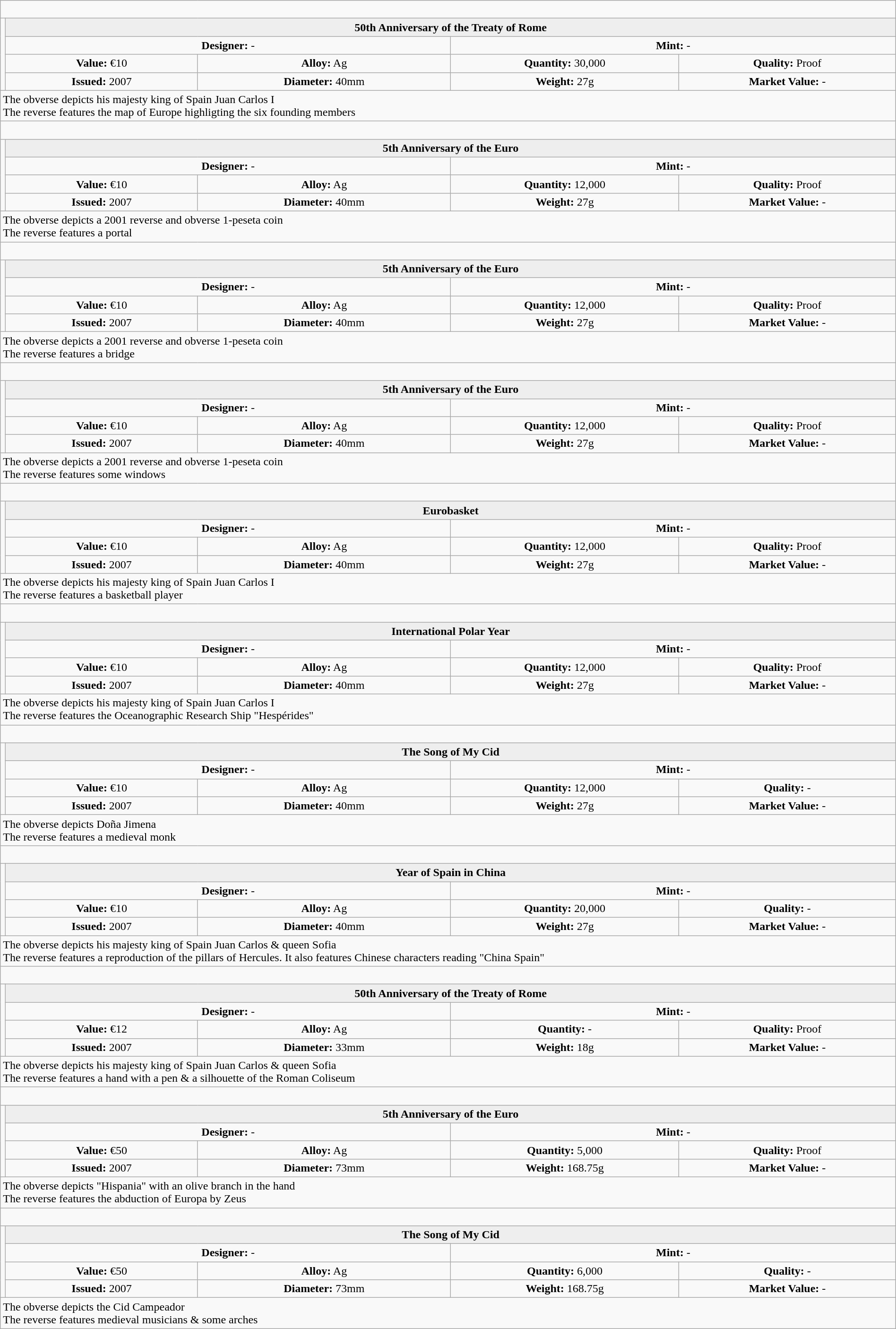<table class="wikitable" style="width:100%;">
<tr>
<td colspan="5" style="text-align:left;"> </td>
</tr>
<tr>
<td rowspan="4" style="text-align:center;"></td>
<th colspan="4"  style="text-align:center; background:#eee;">50th Anniversary of the Treaty of Rome</th>
</tr>
<tr style="text-align:center;">
<td colspan="2"  style="width:50%; "><strong>Designer:</strong> -</td>
<td colspan="2"  style="width:50%; "><strong>Mint:</strong> -</td>
</tr>
<tr>
<td align=center><strong>Value:</strong> €10</td>
<td align=center><strong>Alloy:</strong> Ag</td>
<td align=center><strong>Quantity:</strong> 30,000</td>
<td align=center><strong>Quality:</strong> Proof</td>
</tr>
<tr>
<td align=center><strong>Issued:</strong> 2007</td>
<td align=center><strong>Diameter:</strong> 40mm</td>
<td align=center><strong>Weight:</strong> 27g</td>
<td align=center><strong>Market Value:</strong> -</td>
</tr>
<tr>
<td colspan="5" style="text-align:left;">The obverse depicts his majesty king of Spain Juan Carlos I<br>The reverse features the map of Europe highligting the six founding members</td>
</tr>
<tr>
<td colspan="5" style="text-align:left;"> </td>
</tr>
<tr>
<td rowspan="4" style="text-align:center;"></td>
<th colspan="4"  style="text-align:center; background:#eee;">5th Anniversary of the Euro</th>
</tr>
<tr style="text-align:center;">
<td colspan="2"  style="width:50%; "><strong>Designer:</strong> -</td>
<td colspan="2"  style="width:50%; "><strong>Mint:</strong> -</td>
</tr>
<tr>
<td align=center><strong>Value:</strong> €10</td>
<td align=center><strong>Alloy:</strong> Ag</td>
<td align=center><strong>Quantity:</strong> 12,000</td>
<td align=center><strong>Quality:</strong> Proof</td>
</tr>
<tr>
<td align=center><strong>Issued:</strong> 2007</td>
<td align=center><strong>Diameter:</strong> 40mm</td>
<td align=center><strong>Weight:</strong> 27g</td>
<td align=center><strong>Market Value:</strong> -</td>
</tr>
<tr>
<td colspan="5" style="text-align:left;">The obverse depicts a 2001 reverse and obverse 1-peseta coin<br>The reverse features a portal</td>
</tr>
<tr>
<td colspan="5" style="text-align:left;"> </td>
</tr>
<tr>
<td rowspan="4" style="text-align:center;"></td>
<th colspan="4"  style="text-align:center; background:#eee;">5th Anniversary of the Euro</th>
</tr>
<tr style="text-align:center;">
<td colspan="2"  style="width:50%; "><strong>Designer:</strong> -</td>
<td colspan="2"  style="width:50%; "><strong>Mint:</strong> -</td>
</tr>
<tr>
<td align=center><strong>Value:</strong> €10</td>
<td align=center><strong>Alloy:</strong> Ag</td>
<td align=center><strong>Quantity:</strong> 12,000</td>
<td align=center><strong>Quality:</strong> Proof</td>
</tr>
<tr>
<td align=center><strong>Issued:</strong> 2007</td>
<td align=center><strong>Diameter:</strong> 40mm</td>
<td align=center><strong>Weight:</strong> 27g</td>
<td align=center><strong>Market Value:</strong> -</td>
</tr>
<tr>
<td colspan="5" style="text-align:left;">The obverse depicts a 2001 reverse and obverse 1-peseta coin<br>The reverse features a bridge</td>
</tr>
<tr>
<td colspan="5" style="text-align:left;"> </td>
</tr>
<tr>
<td rowspan="4" style="text-align:center;"></td>
<th colspan="4"  style="text-align:center; background:#eee;">5th Anniversary of the Euro</th>
</tr>
<tr style="text-align:center;">
<td colspan="2"  style="width:50%; "><strong>Designer:</strong> -</td>
<td colspan="2"  style="width:50%; "><strong>Mint:</strong> -</td>
</tr>
<tr>
<td align=center><strong>Value:</strong> €10</td>
<td align=center><strong>Alloy:</strong> Ag</td>
<td align=center><strong>Quantity:</strong> 12,000</td>
<td align=center><strong>Quality:</strong> Proof</td>
</tr>
<tr>
<td align=center><strong>Issued:</strong> 2007</td>
<td align=center><strong>Diameter:</strong> 40mm</td>
<td align=center><strong>Weight:</strong> 27g</td>
<td align=center><strong>Market Value:</strong> -</td>
</tr>
<tr>
<td colspan="5" style="text-align:left;">The obverse depicts a 2001 reverse and obverse 1-peseta coin<br>The reverse features some windows</td>
</tr>
<tr>
<td colspan="5" style="text-align:left;"> </td>
</tr>
<tr>
<td rowspan="4" style="text-align:center;"></td>
<th colspan="4"  style="text-align:center; background:#eee;">Eurobasket</th>
</tr>
<tr style="text-align:center;">
<td colspan="2"  style="width:50%; "><strong>Designer:</strong> -</td>
<td colspan="2"  style="width:50%; "><strong>Mint:</strong> -</td>
</tr>
<tr>
<td align=center><strong>Value:</strong> €10</td>
<td align=center><strong>Alloy:</strong> Ag</td>
<td align=center><strong>Quantity:</strong> 12,000</td>
<td align=center><strong>Quality:</strong> Proof</td>
</tr>
<tr>
<td align=center><strong>Issued:</strong> 2007</td>
<td align=center><strong>Diameter:</strong> 40mm</td>
<td align=center><strong>Weight:</strong> 27g</td>
<td align=center><strong>Market Value:</strong> -</td>
</tr>
<tr>
<td colspan="5" style="text-align:left;">The obverse depicts his majesty king of Spain Juan Carlos I<br>The reverse features a basketball player</td>
</tr>
<tr>
<td colspan="5" style="text-align:left;"> </td>
</tr>
<tr>
<td rowspan="4" style="text-align:center;"></td>
<th colspan="4"  style="text-align:center; background:#eee;">International Polar Year</th>
</tr>
<tr style="text-align:center;">
<td colspan="2"  style="width:50%; "><strong>Designer:</strong> -</td>
<td colspan="2"  style="width:50%; "><strong>Mint:</strong> -</td>
</tr>
<tr>
<td align=center><strong>Value:</strong> €10</td>
<td align=center><strong>Alloy:</strong> Ag</td>
<td align=center><strong>Quantity:</strong> 12,000</td>
<td align=center><strong>Quality:</strong> Proof</td>
</tr>
<tr>
<td align=center><strong>Issued:</strong> 2007</td>
<td align=center><strong>Diameter:</strong> 40mm</td>
<td align=center><strong>Weight:</strong> 27g</td>
<td align=center><strong>Market Value:</strong> -</td>
</tr>
<tr>
<td colspan="5" style="text-align:left;">The obverse depicts his majesty king of Spain Juan Carlos I<br>The reverse features the Oceanographic Research Ship "Hespérides"</td>
</tr>
<tr>
<td colspan="5" style="text-align:left;"> </td>
</tr>
<tr>
<td rowspan="4" style="text-align:center;"></td>
<th colspan="4"  style="text-align:center; background:#eee;">The Song of My Cid</th>
</tr>
<tr style="text-align:center;">
<td colspan="2"  style="width:50%; "><strong>Designer:</strong> -</td>
<td colspan="2"  style="width:50%; "><strong>Mint:</strong> -</td>
</tr>
<tr>
<td align=center><strong>Value:</strong> €10</td>
<td align=center><strong>Alloy:</strong> Ag</td>
<td align=center><strong>Quantity:</strong> 12,000</td>
<td align=center><strong>Quality:</strong> -</td>
</tr>
<tr>
<td align=center><strong>Issued:</strong> 2007</td>
<td align=center><strong>Diameter:</strong> 40mm</td>
<td align=center><strong>Weight:</strong> 27g</td>
<td align=center><strong>Market Value:</strong> -</td>
</tr>
<tr>
<td colspan="5" style="text-align:left;">The obverse depicts Doña Jimena<br>The reverse features a medieval monk</td>
</tr>
<tr>
<td colspan="5" style="text-align:left;"> </td>
</tr>
<tr>
<td rowspan="4" style="text-align:center;"></td>
<th colspan="4"  style="text-align:center; background:#eee;">Year of Spain in China</th>
</tr>
<tr style="text-align:center;">
<td colspan="2"  style="width:50%; "><strong>Designer:</strong> -</td>
<td colspan="2"  style="width:50%; "><strong>Mint:</strong> -</td>
</tr>
<tr>
<td align=center><strong>Value:</strong> €10</td>
<td align=center><strong>Alloy:</strong> Ag</td>
<td align=center><strong>Quantity:</strong> 20,000</td>
<td align=center><strong>Quality:</strong> -</td>
</tr>
<tr>
<td align=center><strong>Issued:</strong> 2007</td>
<td align=center><strong>Diameter:</strong> 40mm</td>
<td align=center><strong>Weight:</strong> 27g</td>
<td align=center><strong>Market Value:</strong> -</td>
</tr>
<tr>
<td colspan="5" style="text-align:left;">The obverse depicts his majesty king of Spain Juan Carlos & queen Sofia<br>The reverse features a reproduction of the pillars of Hercules. It also features Chinese characters reading "China Spain"</td>
</tr>
<tr>
<td colspan="5" style="text-align:left;"> </td>
</tr>
<tr>
<td rowspan="4" style="text-align:center;"></td>
<th colspan="4"  style="text-align:center; background:#eee;">50th Anniversary of the Treaty of Rome</th>
</tr>
<tr style="text-align:center;">
<td colspan="2"  style="width:50%; "><strong>Designer:</strong> -</td>
<td colspan="2"  style="width:50%; "><strong>Mint:</strong> -</td>
</tr>
<tr>
<td align=center><strong>Value:</strong> €12</td>
<td align=center><strong>Alloy:</strong> Ag</td>
<td align=center><strong>Quantity:</strong> -</td>
<td align=center><strong>Quality:</strong> Proof</td>
</tr>
<tr>
<td align=center><strong>Issued:</strong> 2007</td>
<td align=center><strong>Diameter:</strong> 33mm</td>
<td align=center><strong>Weight:</strong> 18g</td>
<td align=center><strong>Market Value:</strong> -</td>
</tr>
<tr>
<td colspan="5" style="text-align:left;">The obverse depicts his majesty king of Spain Juan Carlos & queen Sofia<br>The reverse features a hand with a pen & a silhouette of the Roman Coliseum</td>
</tr>
<tr>
<td colspan="5" style="text-align:left;"> </td>
</tr>
<tr>
<td rowspan="4" style="text-align:center;"></td>
<th colspan="4"  style="text-align:center; background:#eee;">5th Anniversary of the Euro</th>
</tr>
<tr style="text-align:center;">
<td colspan="2"  style="width:50%; "><strong>Designer:</strong> -</td>
<td colspan="2"  style="width:50%; "><strong>Mint:</strong> -</td>
</tr>
<tr>
<td align=center><strong>Value:</strong> €50</td>
<td align=center><strong>Alloy:</strong> Ag</td>
<td align=center><strong>Quantity:</strong> 5,000</td>
<td align=center><strong>Quality:</strong> Proof</td>
</tr>
<tr>
<td align=center><strong>Issued:</strong> 2007</td>
<td align=center><strong>Diameter:</strong> 73mm</td>
<td align=center><strong>Weight:</strong> 168.75g</td>
<td align=center><strong>Market Value:</strong> -</td>
</tr>
<tr>
<td colspan="5" style="text-align:left;">The obverse depicts "Hispania" with an olive branch in the hand<br>The reverse features the abduction of Europa by Zeus</td>
</tr>
<tr>
<td colspan="5" style="text-align:left;"> </td>
</tr>
<tr>
<td rowspan="4" style="text-align:center;"></td>
<th colspan="4"  style="text-align:center; background:#eee;">The Song of My Cid</th>
</tr>
<tr style="text-align:center;">
<td colspan="2"  style="width:50%; "><strong>Designer:</strong> -</td>
<td colspan="2"  style="width:50%; "><strong>Mint:</strong> -</td>
</tr>
<tr>
<td align=center><strong>Value:</strong> €50</td>
<td align=center><strong>Alloy:</strong> Ag</td>
<td align=center><strong>Quantity:</strong> 6,000</td>
<td align=center><strong>Quality:</strong> -</td>
</tr>
<tr>
<td align=center><strong>Issued:</strong> 2007</td>
<td align=center><strong>Diameter:</strong> 73mm</td>
<td align=center><strong>Weight:</strong> 168.75g</td>
<td align=center><strong>Market Value:</strong> -</td>
</tr>
<tr>
<td colspan="5" style="text-align:left;">The obverse depicts the Cid Campeador<br>The reverse features medieval musicians & some arches</td>
</tr>
</table>
